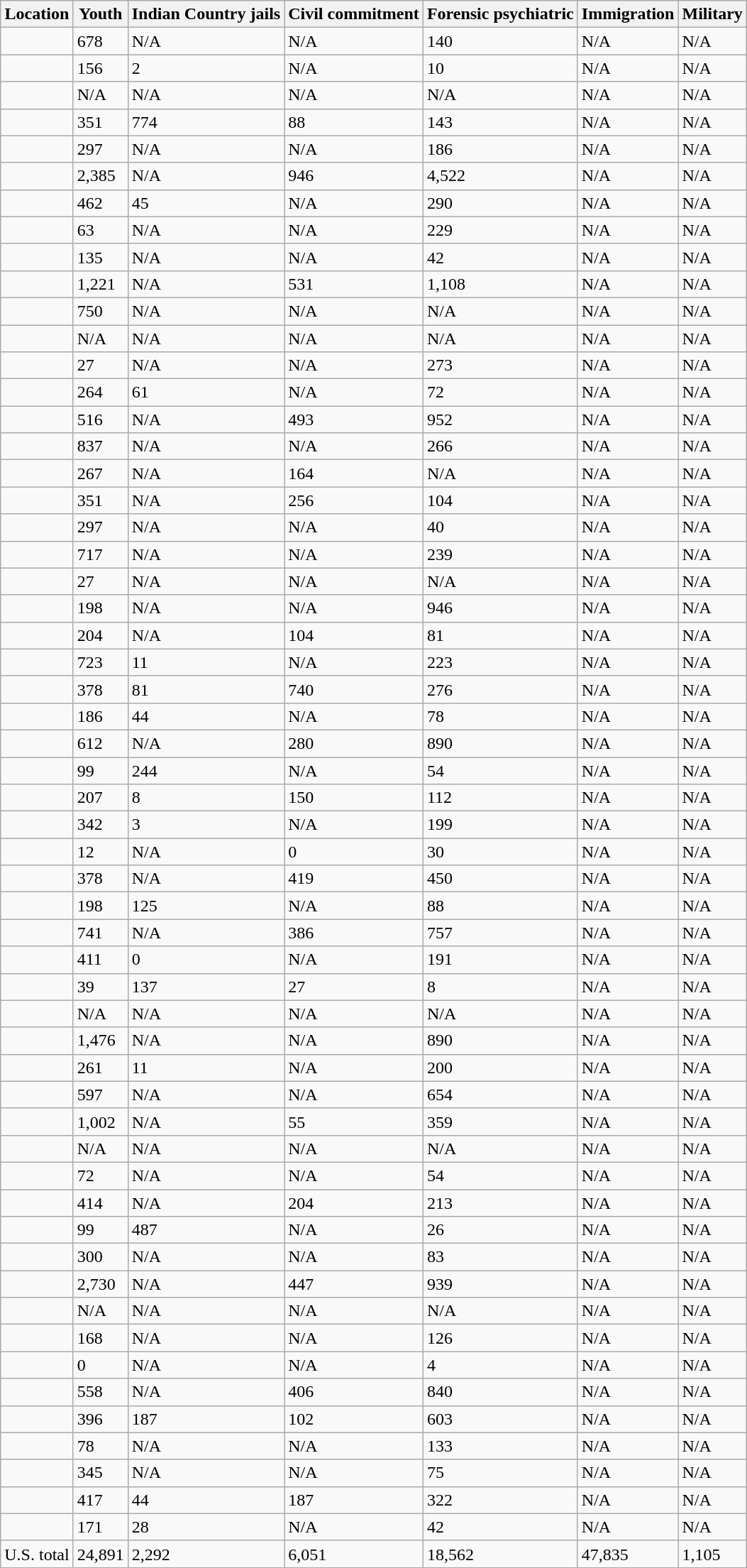<table class="wikitable sortable static-row-numbers mw-datatable sort-under defaultright col1left sticky-table-head sticky-table-col1">
<tr>
<th>Location</th>
<th data-sort-type=number>Youth</th>
<th data-sort-type=number>Indian Country jails</th>
<th data-sort-type=number>Civil commitment</th>
<th data-sort-type=number>Forensic psychiatric</th>
<th>Immigration</th>
<th>Military</th>
</tr>
<tr>
<td></td>
<td>678</td>
<td>N/A</td>
<td>N/A</td>
<td>140</td>
<td>N/A</td>
<td>N/A</td>
</tr>
<tr>
<td></td>
<td>156</td>
<td>2</td>
<td>N/A</td>
<td>10</td>
<td>N/A</td>
<td>N/A</td>
</tr>
<tr>
<td></td>
<td>N/A</td>
<td>N/A</td>
<td>N/A</td>
<td>N/A</td>
<td>N/A</td>
<td>N/A</td>
</tr>
<tr>
<td></td>
<td>351</td>
<td>774</td>
<td>88</td>
<td>143</td>
<td>N/A</td>
<td>N/A</td>
</tr>
<tr>
<td></td>
<td>297</td>
<td>N/A</td>
<td>N/A</td>
<td>186</td>
<td>N/A</td>
<td>N/A</td>
</tr>
<tr>
<td></td>
<td>2,385</td>
<td>N/A</td>
<td>946</td>
<td>4,522</td>
<td>N/A</td>
<td>N/A</td>
</tr>
<tr>
<td></td>
<td>462</td>
<td>45</td>
<td>N/A</td>
<td>290</td>
<td>N/A</td>
<td>N/A</td>
</tr>
<tr>
<td></td>
<td>63</td>
<td>N/A</td>
<td>N/A</td>
<td>229</td>
<td>N/A</td>
<td>N/A</td>
</tr>
<tr>
<td></td>
<td>135</td>
<td>N/A</td>
<td>N/A</td>
<td>42</td>
<td>N/A</td>
<td>N/A</td>
</tr>
<tr>
<td></td>
<td>1,221</td>
<td>N/A</td>
<td>531</td>
<td>1,108</td>
<td>N/A</td>
<td>N/A</td>
</tr>
<tr>
<td></td>
<td>750</td>
<td>N/A</td>
<td>N/A</td>
<td>N/A</td>
<td>N/A</td>
<td>N/A</td>
</tr>
<tr>
<td></td>
<td>N/A</td>
<td>N/A</td>
<td>N/A</td>
<td>N/A</td>
<td>N/A</td>
<td>N/A</td>
</tr>
<tr>
<td></td>
<td>27</td>
<td>N/A</td>
<td>N/A</td>
<td>273</td>
<td>N/A</td>
<td>N/A</td>
</tr>
<tr>
<td></td>
<td>264</td>
<td>61</td>
<td>N/A</td>
<td>72</td>
<td>N/A</td>
<td>N/A</td>
</tr>
<tr>
<td></td>
<td>516</td>
<td>N/A</td>
<td>493</td>
<td>952</td>
<td>N/A</td>
<td>N/A</td>
</tr>
<tr>
<td></td>
<td>837</td>
<td>N/A</td>
<td>N/A</td>
<td>266</td>
<td>N/A</td>
<td>N/A</td>
</tr>
<tr>
<td></td>
<td>267</td>
<td>N/A</td>
<td>164</td>
<td>N/A</td>
<td>N/A</td>
<td>N/A</td>
</tr>
<tr>
<td></td>
<td>351</td>
<td>N/A</td>
<td>256</td>
<td>104</td>
<td>N/A</td>
<td>N/A</td>
</tr>
<tr>
<td></td>
<td>297</td>
<td>N/A</td>
<td>N/A</td>
<td>40</td>
<td>N/A</td>
<td>N/A</td>
</tr>
<tr>
<td></td>
<td>717</td>
<td>N/A</td>
<td>N/A</td>
<td>239</td>
<td>N/A</td>
<td>N/A</td>
</tr>
<tr>
<td></td>
<td>27</td>
<td>N/A</td>
<td>N/A</td>
<td>N/A</td>
<td>N/A</td>
<td>N/A</td>
</tr>
<tr>
<td></td>
<td>198</td>
<td>N/A</td>
<td>N/A</td>
<td>946</td>
<td>N/A</td>
<td>N/A</td>
</tr>
<tr>
<td></td>
<td>204</td>
<td>N/A</td>
<td>104</td>
<td>81</td>
<td>N/A</td>
<td>N/A</td>
</tr>
<tr>
<td></td>
<td>723</td>
<td>11</td>
<td>N/A</td>
<td>223</td>
<td>N/A</td>
<td>N/A</td>
</tr>
<tr>
<td></td>
<td>378</td>
<td>81</td>
<td>740</td>
<td>276</td>
<td>N/A</td>
<td>N/A</td>
</tr>
<tr>
<td></td>
<td>186</td>
<td>44</td>
<td>N/A</td>
<td>78</td>
<td>N/A</td>
<td>N/A</td>
</tr>
<tr>
<td></td>
<td>612</td>
<td>N/A</td>
<td>280</td>
<td>890</td>
<td>N/A</td>
<td>N/A</td>
</tr>
<tr>
<td></td>
<td>99</td>
<td>244</td>
<td>N/A</td>
<td>54</td>
<td>N/A</td>
<td>N/A</td>
</tr>
<tr>
<td></td>
<td>207</td>
<td>8</td>
<td>150</td>
<td>112</td>
<td>N/A</td>
<td>N/A</td>
</tr>
<tr>
<td></td>
<td>342</td>
<td>3</td>
<td>N/A</td>
<td>199</td>
<td>N/A</td>
<td>N/A</td>
</tr>
<tr>
<td></td>
<td>12</td>
<td>N/A</td>
<td>0</td>
<td>30</td>
<td>N/A</td>
<td>N/A</td>
</tr>
<tr>
<td></td>
<td>378</td>
<td>N/A</td>
<td>419</td>
<td>450</td>
<td>N/A</td>
<td>N/A</td>
</tr>
<tr>
<td></td>
<td>198</td>
<td>125</td>
<td>N/A</td>
<td>88</td>
<td>N/A</td>
<td>N/A</td>
</tr>
<tr>
<td></td>
<td>741</td>
<td>N/A</td>
<td>386</td>
<td>757</td>
<td>N/A</td>
<td>N/A</td>
</tr>
<tr>
<td></td>
<td>411</td>
<td>0</td>
<td>N/A</td>
<td>191</td>
<td>N/A</td>
<td>N/A</td>
</tr>
<tr>
<td></td>
<td>39</td>
<td>137</td>
<td>27</td>
<td>8</td>
<td>N/A</td>
<td>N/A</td>
</tr>
<tr>
<td></td>
<td>N/A</td>
<td>N/A</td>
<td>N/A</td>
<td>N/A</td>
<td>N/A</td>
<td>N/A</td>
</tr>
<tr>
<td></td>
<td>1,476</td>
<td>N/A</td>
<td>N/A</td>
<td>890</td>
<td>N/A</td>
<td>N/A</td>
</tr>
<tr>
<td></td>
<td>261</td>
<td>11</td>
<td>N/A</td>
<td>200</td>
<td>N/A</td>
<td>N/A</td>
</tr>
<tr>
<td></td>
<td>597</td>
<td>N/A</td>
<td>N/A</td>
<td>654</td>
<td>N/A</td>
<td>N/A</td>
</tr>
<tr>
<td></td>
<td>1,002</td>
<td>N/A</td>
<td>55</td>
<td>359</td>
<td>N/A</td>
<td>N/A</td>
</tr>
<tr>
<td></td>
<td>N/A</td>
<td>N/A</td>
<td>N/A</td>
<td>N/A</td>
<td>N/A</td>
<td>N/A</td>
</tr>
<tr>
<td></td>
<td>72</td>
<td>N/A</td>
<td>N/A</td>
<td>54</td>
<td>N/A</td>
<td>N/A</td>
</tr>
<tr>
<td></td>
<td>414</td>
<td>N/A</td>
<td>204</td>
<td>213</td>
<td>N/A</td>
<td>N/A</td>
</tr>
<tr>
<td></td>
<td>99</td>
<td>487</td>
<td>N/A</td>
<td>26</td>
<td>N/A</td>
<td>N/A</td>
</tr>
<tr>
<td></td>
<td>300</td>
<td>N/A</td>
<td>N/A</td>
<td>83</td>
<td>N/A</td>
<td>N/A</td>
</tr>
<tr>
<td></td>
<td>2,730</td>
<td>N/A</td>
<td>447</td>
<td>939</td>
<td>N/A</td>
<td>N/A</td>
</tr>
<tr>
<td></td>
<td>N/A</td>
<td>N/A</td>
<td>N/A</td>
<td>N/A</td>
<td>N/A</td>
<td>N/A</td>
</tr>
<tr>
<td></td>
<td>168</td>
<td>N/A</td>
<td>N/A</td>
<td>126</td>
<td>N/A</td>
<td>N/A</td>
</tr>
<tr>
<td></td>
<td>0</td>
<td>N/A</td>
<td>N/A</td>
<td>4</td>
<td>N/A</td>
<td>N/A</td>
</tr>
<tr>
<td></td>
<td>558</td>
<td>N/A</td>
<td>406</td>
<td>840</td>
<td>N/A</td>
<td>N/A</td>
</tr>
<tr>
<td></td>
<td>396</td>
<td>187</td>
<td>102</td>
<td>603</td>
<td>N/A</td>
<td>N/A</td>
</tr>
<tr>
<td></td>
<td>78</td>
<td>N/A</td>
<td>N/A</td>
<td>133</td>
<td>N/A</td>
<td>N/A</td>
</tr>
<tr>
<td></td>
<td>345</td>
<td>N/A</td>
<td>N/A</td>
<td>75</td>
<td>N/A</td>
<td>N/A</td>
</tr>
<tr>
<td></td>
<td>417</td>
<td>44</td>
<td>187</td>
<td>322</td>
<td>N/A</td>
<td>N/A</td>
</tr>
<tr>
<td></td>
<td>171</td>
<td>28</td>
<td>N/A</td>
<td>42</td>
<td>N/A</td>
<td>N/A</td>
</tr>
<tr>
<td>U.S. total</td>
<td>24,891</td>
<td>2,292</td>
<td>6,051</td>
<td>18,562</td>
<td>47,835</td>
<td>1,105</td>
</tr>
</table>
